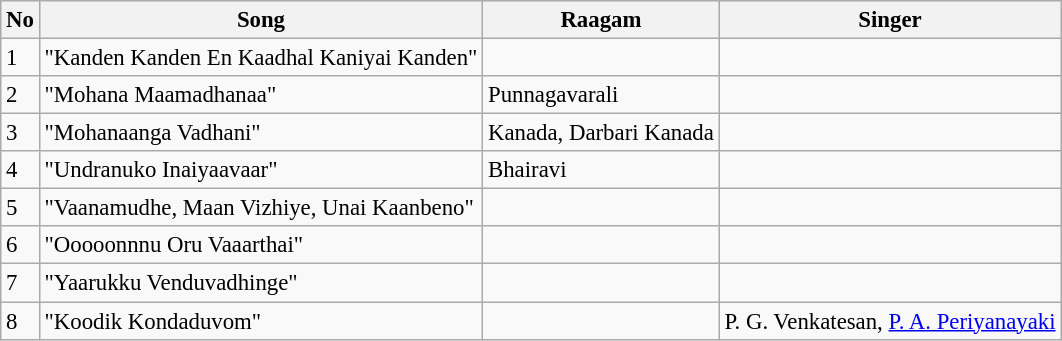<table class="wikitable tracklist" style="font-size:95%;">
<tr>
<th>No</th>
<th>Song</th>
<th>Raagam</th>
<th>Singer</th>
</tr>
<tr>
<td>1</td>
<td>"Kanden Kanden En Kaadhal Kaniyai Kanden"</td>
<td></td>
<td></td>
</tr>
<tr>
<td>2</td>
<td>"Mohana Maamadhanaa"</td>
<td>Punnagavarali</td>
<td></td>
</tr>
<tr>
<td>3</td>
<td>"Mohanaanga Vadhani"</td>
<td>Kanada,  Darbari Kanada</td>
<td></td>
</tr>
<tr>
<td>4</td>
<td>"Undranuko Inaiyaavaar"</td>
<td>Bhairavi</td>
<td></td>
</tr>
<tr>
<td>5</td>
<td>"Vaanamudhe, Maan Vizhiye, Unai Kaanbeno"</td>
<td></td>
<td></td>
</tr>
<tr>
<td>6</td>
<td>"Ooooonnnu Oru Vaaarthai"</td>
<td></td>
<td></td>
</tr>
<tr>
<td>7</td>
<td>"Yaarukku Venduvadhinge"</td>
<td></td>
<td></td>
</tr>
<tr>
<td>8</td>
<td>"Koodik Kondaduvom"</td>
<td></td>
<td>P. G. Venkatesan, <a href='#'>P. A. Periyanayaki</a></td>
</tr>
</table>
